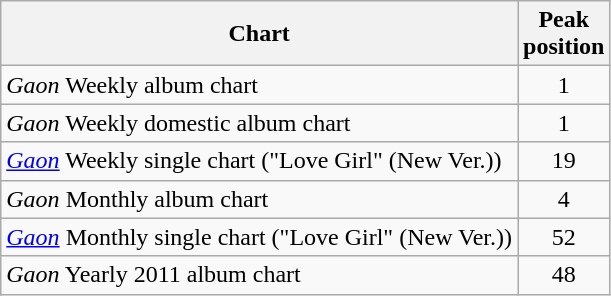<table class="wikitable sortable">
<tr>
<th>Chart</th>
<th>Peak<br>position</th>
</tr>
<tr>
<td><em>Gaon</em> Weekly album chart</td>
<td align="center">1</td>
</tr>
<tr>
<td><em>Gaon</em> Weekly domestic album chart</td>
<td align="center">1</td>
</tr>
<tr>
<td><em><a href='#'>Gaon</a></em> Weekly single chart ("Love Girl" (New Ver.)) </td>
<td align="center">19</td>
</tr>
<tr>
<td><em>Gaon</em> Monthly album chart</td>
<td align="center">4</td>
</tr>
<tr>
<td><em><a href='#'>Gaon</a></em> Monthly single chart ("Love Girl" (New Ver.)) </td>
<td align="center">52</td>
</tr>
<tr>
<td><em>Gaon</em> Yearly 2011 album chart</td>
<td align="center">48</td>
</tr>
</table>
